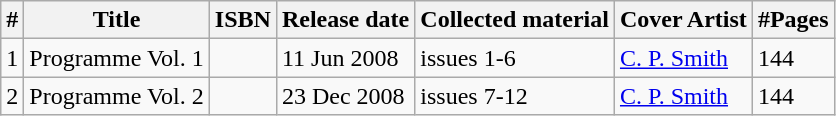<table class="wikitable">
<tr>
<th>#</th>
<th>Title</th>
<th>ISBN</th>
<th>Release date</th>
<th>Collected material</th>
<th>Cover Artist</th>
<th>#Pages</th>
</tr>
<tr>
<td>1</td>
<td>Programme Vol. 1</td>
<td></td>
<td>11 Jun 2008</td>
<td>issues 1-6</td>
<td><a href='#'>C. P. Smith</a></td>
<td>144</td>
</tr>
<tr>
<td>2</td>
<td>Programme Vol. 2</td>
<td></td>
<td>23 Dec 2008</td>
<td>issues 7-12</td>
<td><a href='#'>C. P. Smith</a></td>
<td>144</td>
</tr>
</table>
